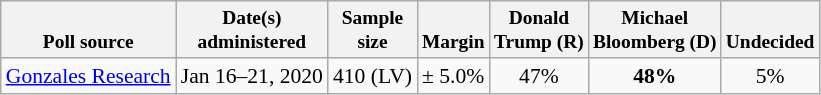<table class="wikitable" style="font-size:90%;text-align:center;">
<tr valign=bottom style="font-size:90%;">
<th>Poll source</th>
<th>Date(s)<br>administered</th>
<th>Sample<br>size</th>
<th>Margin<br></th>
<th>Donald<br>Trump (R)</th>
<th>Michael<br>Bloomberg (D)</th>
<th>Undecided</th>
</tr>
<tr>
<td style="text-align:left;"><a href='#'>Gonzales Research</a></td>
<td>Jan 16–21, 2020</td>
<td>410 (LV)</td>
<td>± 5.0%</td>
<td>47%</td>
<td><strong>48%</strong></td>
<td>5%</td>
</tr>
</table>
